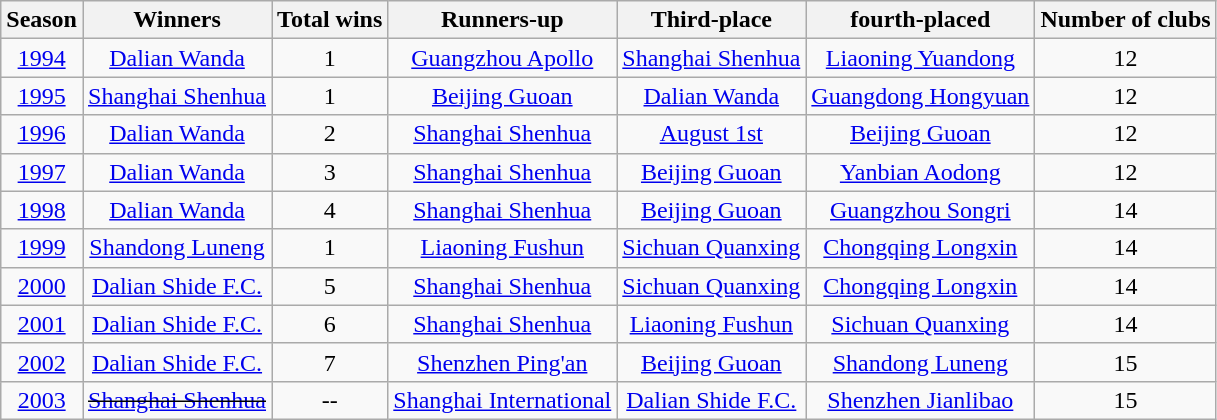<table class="wikitable" style="text-align:center;">
<tr>
<th>Season</th>
<th>Winners</th>
<th>Total wins</th>
<th>Runners-up</th>
<th>Third-place</th>
<th>fourth-placed</th>
<th>Number of clubs</th>
</tr>
<tr>
<td><a href='#'>1994</a></td>
<td><a href='#'>Dalian Wanda</a></td>
<td>1</td>
<td><a href='#'>Guangzhou Apollo</a></td>
<td><a href='#'>Shanghai Shenhua</a></td>
<td><a href='#'>Liaoning Yuandong</a></td>
<td>12</td>
</tr>
<tr>
<td><a href='#'>1995</a></td>
<td><a href='#'>Shanghai Shenhua</a></td>
<td>1</td>
<td><a href='#'>Beijing Guoan</a></td>
<td><a href='#'>Dalian Wanda</a></td>
<td><a href='#'>Guangdong Hongyuan</a></td>
<td>12</td>
</tr>
<tr>
<td><a href='#'>1996</a></td>
<td><a href='#'>Dalian Wanda</a></td>
<td>2</td>
<td><a href='#'>Shanghai Shenhua</a></td>
<td><a href='#'>August 1st</a></td>
<td><a href='#'>Beijing Guoan</a></td>
<td>12</td>
</tr>
<tr>
<td><a href='#'>1997</a></td>
<td><a href='#'>Dalian Wanda</a></td>
<td>3</td>
<td><a href='#'>Shanghai Shenhua</a></td>
<td><a href='#'>Beijing Guoan</a></td>
<td><a href='#'>Yanbian Aodong</a></td>
<td>12</td>
</tr>
<tr>
<td><a href='#'>1998</a></td>
<td><a href='#'>Dalian Wanda</a></td>
<td>4</td>
<td><a href='#'>Shanghai Shenhua</a></td>
<td><a href='#'>Beijing Guoan</a></td>
<td><a href='#'>Guangzhou Songri</a></td>
<td>14</td>
</tr>
<tr>
<td><a href='#'>1999</a></td>
<td><a href='#'>Shandong Luneng</a></td>
<td>1</td>
<td><a href='#'>Liaoning Fushun</a></td>
<td><a href='#'>Sichuan Quanxing</a></td>
<td><a href='#'>Chongqing Longxin</a></td>
<td>14</td>
</tr>
<tr>
<td><a href='#'>2000</a></td>
<td><a href='#'>Dalian Shide F.C.</a></td>
<td>5</td>
<td><a href='#'>Shanghai Shenhua</a></td>
<td><a href='#'>Sichuan Quanxing</a></td>
<td><a href='#'>Chongqing Longxin</a></td>
<td>14</td>
</tr>
<tr>
<td><a href='#'>2001</a></td>
<td><a href='#'>Dalian Shide F.C.</a></td>
<td>6</td>
<td><a href='#'>Shanghai Shenhua</a></td>
<td><a href='#'>Liaoning Fushun</a></td>
<td><a href='#'>Sichuan Quanxing</a></td>
<td>14</td>
</tr>
<tr>
<td><a href='#'>2002</a></td>
<td><a href='#'>Dalian Shide F.C.</a></td>
<td>7</td>
<td><a href='#'>Shenzhen Ping'an</a></td>
<td><a href='#'>Beijing Guoan</a></td>
<td><a href='#'>Shandong Luneng</a></td>
<td>15</td>
</tr>
<tr>
<td><a href='#'>2003</a></td>
<td><s><a href='#'>Shanghai Shenhua</a></s></td>
<td>--</td>
<td><a href='#'>Shanghai International</a></td>
<td><a href='#'>Dalian Shide F.C.</a></td>
<td><a href='#'>Shenzhen Jianlibao</a></td>
<td>15</td>
</tr>
</table>
